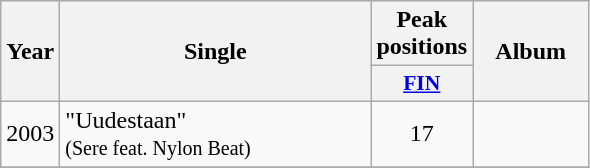<table class="wikitable">
<tr>
<th align="center" rowspan="2" width="10">Year</th>
<th align="center" rowspan="2" width="200">Single</th>
<th align="center" colspan="1" width="20">Peak positions</th>
<th align="center" rowspan="2" width="70">Album</th>
</tr>
<tr>
<th scope="col" style="width:3em;font-size:90%;"><a href='#'>FIN</a><br></th>
</tr>
<tr>
<td style="text-align:center;">2003</td>
<td>"Uudestaan" <br><small>(Sere feat. Nylon Beat)</small></td>
<td style="text-align:center;">17</td>
<td style="text-align:center;"></td>
</tr>
<tr>
</tr>
</table>
